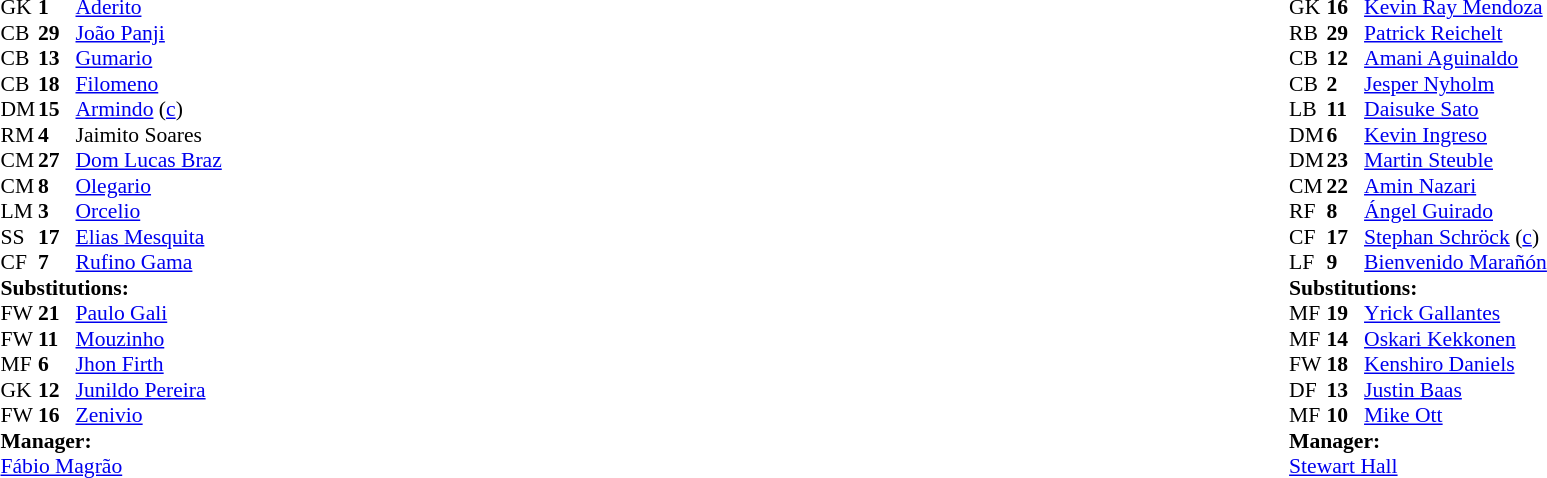<table width="100%">
<tr>
<td valign="top" width="40%"><br><table style="font-size:90%" cellspacing="0" cellpadding="0">
<tr>
<th width=25></th>
<th width=25></th>
</tr>
<tr>
<td>GK</td>
<td><strong>1</strong></td>
<td><a href='#'>Aderito</a></td>
<td></td>
<td></td>
</tr>
<tr>
<td>CB</td>
<td><strong>29</strong></td>
<td><a href='#'>João Panji</a></td>
</tr>
<tr>
<td>CB</td>
<td><strong>13</strong></td>
<td><a href='#'>Gumario</a></td>
</tr>
<tr>
<td>CB</td>
<td><strong>18</strong></td>
<td><a href='#'>Filomeno</a></td>
</tr>
<tr>
<td>DM</td>
<td><strong>15</strong></td>
<td><a href='#'>Armindo</a> (<a href='#'>c</a>)</td>
</tr>
<tr>
<td>RM</td>
<td><strong>4</strong></td>
<td>Jaimito Soares</td>
</tr>
<tr>
<td>CM</td>
<td><strong>27</strong></td>
<td><a href='#'>Dom Lucas Braz</a></td>
<td></td>
<td></td>
</tr>
<tr>
<td>CM</td>
<td><strong>8</strong></td>
<td><a href='#'>Olegario</a></td>
<td></td>
<td></td>
</tr>
<tr>
<td>LM</td>
<td><strong>3</strong></td>
<td><a href='#'>Orcelio</a></td>
<td></td>
</tr>
<tr>
<td>SS</td>
<td><strong>17</strong></td>
<td><a href='#'>Elias Mesquita</a></td>
<td></td>
<td></td>
</tr>
<tr>
<td>CF</td>
<td><strong>7</strong></td>
<td><a href='#'>Rufino Gama</a></td>
<td></td>
<td></td>
</tr>
<tr>
<td colspan=3><strong>Substitutions:</strong></td>
</tr>
<tr>
<td>FW</td>
<td><strong>21</strong></td>
<td><a href='#'>Paulo Gali</a></td>
<td></td>
<td></td>
</tr>
<tr>
<td>FW</td>
<td><strong>11</strong></td>
<td><a href='#'>Mouzinho</a></td>
<td></td>
<td></td>
</tr>
<tr>
<td>MF</td>
<td><strong>6</strong></td>
<td><a href='#'>Jhon Firth</a></td>
<td></td>
<td></td>
</tr>
<tr>
<td>GK</td>
<td><strong>12</strong></td>
<td><a href='#'>Junildo Pereira</a></td>
<td></td>
<td></td>
</tr>
<tr>
<td>FW</td>
<td><strong>16</strong></td>
<td><a href='#'>Zenivio</a></td>
<td></td>
<td></td>
</tr>
<tr>
<td colspan=3><strong>Manager:</strong></td>
</tr>
<tr>
<td colspan=3> <a href='#'>Fábio Magrão</a></td>
</tr>
</table>
</td>
<td valign="top"></td>
<td valign="top" width="50%"><br><table style="font-size:90%; margin:auto" cellspacing="0" cellpadding="0">
<tr>
<th width=25></th>
<th width=25></th>
</tr>
<tr>
<td>GK</td>
<td><strong>16</strong></td>
<td><a href='#'>Kevin Ray Mendoza</a></td>
</tr>
<tr>
<td>RB</td>
<td><strong>29</strong></td>
<td><a href='#'>Patrick Reichelt</a></td>
</tr>
<tr>
<td>CB</td>
<td><strong>12</strong></td>
<td><a href='#'>Amani Aguinaldo</a></td>
<td></td>
<td></td>
</tr>
<tr>
<td>CB</td>
<td><strong>2</strong></td>
<td><a href='#'>Jesper Nyholm</a></td>
</tr>
<tr>
<td>LB</td>
<td><strong>11</strong></td>
<td><a href='#'>Daisuke Sato</a></td>
</tr>
<tr>
<td>DM</td>
<td><strong>6</strong></td>
<td><a href='#'>Kevin Ingreso</a></td>
<td></td>
</tr>
<tr>
<td>DM</td>
<td><strong>23</strong></td>
<td><a href='#'>Martin Steuble</a></td>
</tr>
<tr>
<td>CM</td>
<td><strong>22</strong></td>
<td><a href='#'>Amin Nazari</a></td>
<td></td>
<td></td>
</tr>
<tr>
<td>RF</td>
<td><strong>8</strong></td>
<td><a href='#'>Ángel Guirado</a></td>
<td></td>
<td></td>
</tr>
<tr>
<td>CF</td>
<td><strong>17</strong></td>
<td><a href='#'>Stephan Schröck</a> (<a href='#'>c</a>)</td>
<td></td>
<td></td>
</tr>
<tr>
<td>LF</td>
<td><strong>9</strong></td>
<td><a href='#'>Bienvenido Marañón</a></td>
<td></td>
<td></td>
</tr>
<tr>
<td colspan=3><strong>Substitutions:</strong></td>
</tr>
<tr>
<td>MF</td>
<td><strong>19</strong></td>
<td><a href='#'>Yrick Gallantes</a></td>
<td></td>
<td></td>
</tr>
<tr>
<td>MF</td>
<td><strong>14</strong></td>
<td><a href='#'>Oskari Kekkonen</a></td>
<td></td>
<td></td>
</tr>
<tr>
<td>FW</td>
<td><strong>18</strong></td>
<td><a href='#'>Kenshiro Daniels</a></td>
<td></td>
<td></td>
</tr>
<tr>
<td>DF</td>
<td><strong>13</strong></td>
<td><a href='#'>Justin Baas</a></td>
<td></td>
<td></td>
</tr>
<tr>
<td>MF</td>
<td><strong>10</strong></td>
<td><a href='#'>Mike Ott</a></td>
<td></td>
<td></td>
</tr>
<tr>
<td colspan=3><strong>Manager:</strong></td>
</tr>
<tr>
<td colspan=3> <a href='#'>Stewart Hall</a></td>
</tr>
</table>
</td>
</tr>
</table>
